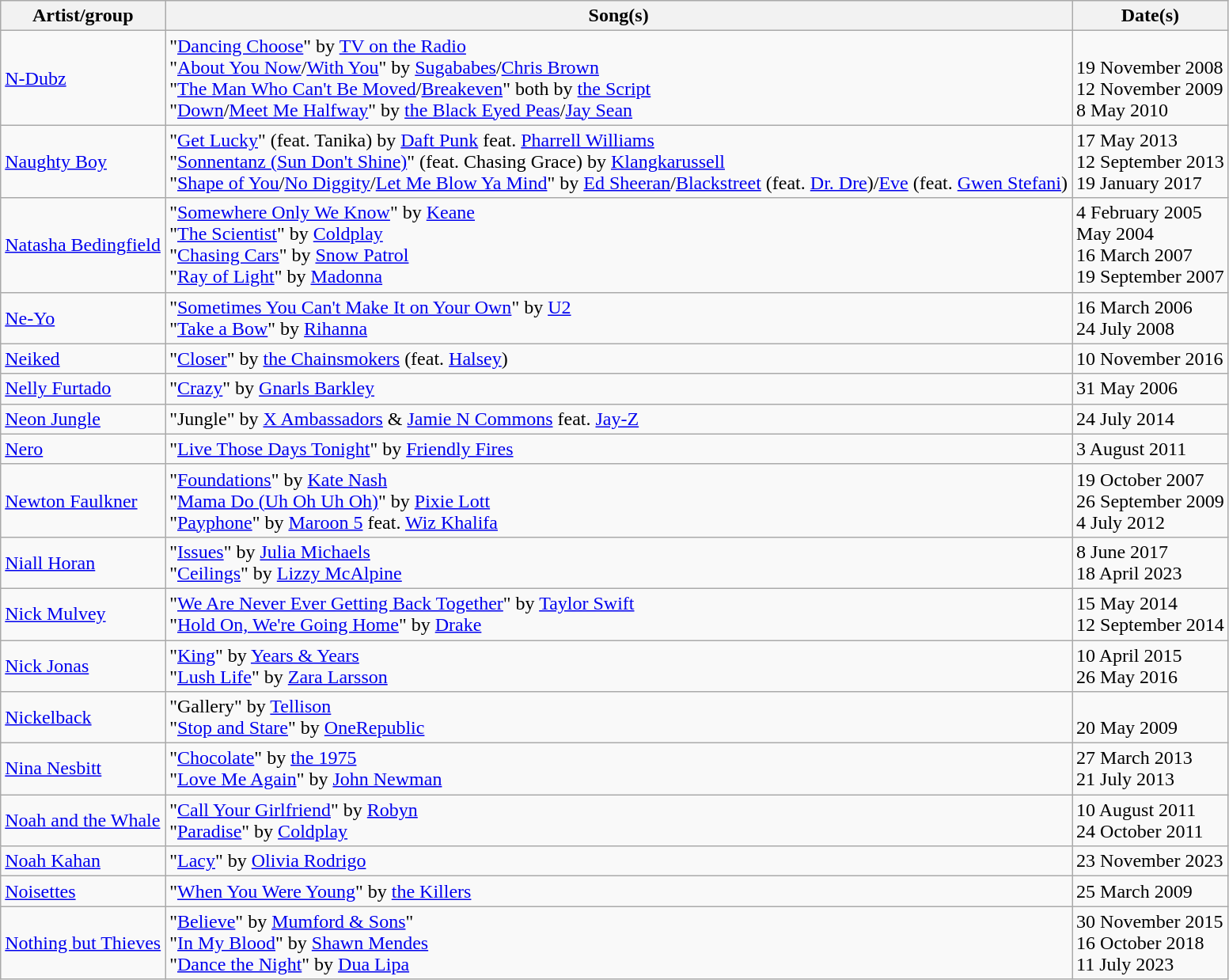<table class="wikitable">
<tr>
<th>Artist/group</th>
<th>Song(s)</th>
<th>Date(s)</th>
</tr>
<tr>
<td><a href='#'>N-Dubz</a></td>
<td>"<a href='#'>Dancing Choose</a>" by <a href='#'>TV on the Radio</a> <br>"<a href='#'>About You Now</a>/<a href='#'>With You</a>" by <a href='#'>Sugababes</a>/<a href='#'>Chris Brown</a><br>"<a href='#'>The Man Who Can't Be Moved</a>/<a href='#'>Breakeven</a>" both by <a href='#'>the Script</a><br>"<a href='#'>Down</a>/<a href='#'>Meet Me Halfway</a>" by <a href='#'>the Black Eyed Peas</a>/<a href='#'>Jay Sean</a><br></td>
<td><br>19 November 2008<br>12 November 2009<br>8 May 2010</td>
</tr>
<tr>
<td><a href='#'>Naughty Boy</a></td>
<td>"<a href='#'>Get Lucky</a>" (feat. Tanika) by <a href='#'>Daft Punk</a> feat. <a href='#'>Pharrell Williams</a><br>"<a href='#'>Sonnentanz (Sun Don't Shine)</a>" (feat. Chasing Grace) by <a href='#'>Klangkarussell</a><br>"<a href='#'>Shape of You</a>/<a href='#'>No Diggity</a>/<a href='#'>Let Me Blow Ya Mind</a>" by <a href='#'>Ed Sheeran</a>/<a href='#'>Blackstreet</a> (feat. <a href='#'>Dr. Dre</a>)/<a href='#'>Eve</a> (feat. <a href='#'>Gwen Stefani</a>)</td>
<td>17 May 2013<br>12 September 2013<br>19 January 2017</td>
</tr>
<tr>
<td><a href='#'>Natasha Bedingfield</a></td>
<td>"<a href='#'>Somewhere Only We Know</a>" by <a href='#'>Keane</a><br> "<a href='#'>The Scientist</a>" by <a href='#'>Coldplay</a><br>"<a href='#'>Chasing Cars</a>" by <a href='#'>Snow Patrol</a><br>"<a href='#'>Ray of Light</a>" by <a href='#'>Madonna</a><br></td>
<td>4 February 2005<br>May 2004<br>16 March 2007<br> 19 September 2007</td>
</tr>
<tr>
<td><a href='#'>Ne-Yo</a></td>
<td>"<a href='#'>Sometimes You Can't Make It on Your Own</a>" by <a href='#'>U2</a><br> "<a href='#'>Take a Bow</a>" by <a href='#'>Rihanna</a></td>
<td>16 March 2006<br>24 July 2008</td>
</tr>
<tr>
<td><a href='#'>Neiked</a></td>
<td>"<a href='#'>Closer</a>" by <a href='#'>the Chainsmokers</a> (feat. <a href='#'>Halsey</a>)</td>
<td>10 November 2016</td>
</tr>
<tr>
<td><a href='#'>Nelly Furtado</a></td>
<td>"<a href='#'>Crazy</a>" by <a href='#'>Gnarls Barkley</a></td>
<td>31 May 2006</td>
</tr>
<tr>
<td><a href='#'>Neon Jungle</a></td>
<td>"Jungle" by <a href='#'>X Ambassadors</a> & <a href='#'>Jamie N Commons</a> feat. <a href='#'>Jay-Z</a></td>
<td>24 July 2014</td>
</tr>
<tr>
<td><a href='#'>Nero</a></td>
<td>"<a href='#'>Live Those Days Tonight</a>" by <a href='#'>Friendly Fires</a></td>
<td>3 August 2011</td>
</tr>
<tr>
<td><a href='#'>Newton Faulkner</a></td>
<td>"<a href='#'>Foundations</a>" by <a href='#'>Kate Nash</a> <br> "<a href='#'>Mama Do (Uh Oh Uh Oh)</a>" by <a href='#'>Pixie Lott</a><br>"<a href='#'>Payphone</a>" by <a href='#'>Maroon 5</a> feat. <a href='#'>Wiz Khalifa</a></td>
<td>19 October 2007<br>26 September 2009<br>4 July 2012</td>
</tr>
<tr>
<td><a href='#'>Niall Horan</a></td>
<td>"<a href='#'>Issues</a>" by <a href='#'>Julia Michaels</a><br>"<a href='#'>Ceilings</a>" by <a href='#'>Lizzy McAlpine</a></td>
<td>8 June 2017<br>18 April 2023</td>
</tr>
<tr>
<td><a href='#'>Nick Mulvey</a></td>
<td>"<a href='#'>We Are Never Ever Getting Back Together</a>" by <a href='#'>Taylor Swift</a><br>"<a href='#'>Hold On, We're Going Home</a>" by <a href='#'>Drake</a></td>
<td>15 May 2014<br>12 September 2014</td>
</tr>
<tr>
<td><a href='#'>Nick Jonas</a></td>
<td>"<a href='#'>King</a>" by <a href='#'>Years & Years</a><br>"<a href='#'>Lush Life</a>" by <a href='#'>Zara Larsson</a></td>
<td>10 April 2015<br>26 May 2016</td>
</tr>
<tr>
<td><a href='#'>Nickelback</a></td>
<td>"Gallery" by <a href='#'>Tellison</a><br>"<a href='#'>Stop and Stare</a>" by <a href='#'>OneRepublic</a></td>
<td><br>20 May 2009</td>
</tr>
<tr>
<td><a href='#'>Nina Nesbitt</a></td>
<td>"<a href='#'>Chocolate</a>" by <a href='#'>the 1975</a><br>"<a href='#'>Love Me Again</a>" by <a href='#'>John Newman</a></td>
<td>27 March 2013<br>21 July 2013</td>
</tr>
<tr>
<td><a href='#'>Noah and the Whale</a></td>
<td>"<a href='#'>Call Your Girlfriend</a>" by <a href='#'>Robyn</a> <br>"<a href='#'>Paradise</a>" by <a href='#'>Coldplay</a></td>
<td>10 August 2011<br> 24 October 2011</td>
</tr>
<tr>
<td><a href='#'>Noah Kahan</a></td>
<td>"<a href='#'>Lacy</a>" by <a href='#'>Olivia Rodrigo</a></td>
<td>23 November 2023</td>
</tr>
<tr>
<td><a href='#'>Noisettes</a></td>
<td>"<a href='#'>When You Were Young</a>" by <a href='#'>the Killers</a></td>
<td>25 March 2009</td>
</tr>
<tr>
<td><a href='#'>Nothing but Thieves</a></td>
<td>"<a href='#'>Believe</a>" by <a href='#'>Mumford & Sons</a>"<br>"<a href='#'>In My Blood</a>" by <a href='#'>Shawn Mendes</a><br>"<a href='#'>Dance the Night</a>" by <a href='#'>Dua Lipa</a></td>
<td>30 November 2015<br>16 October 2018<br>11 July 2023</td>
</tr>
</table>
